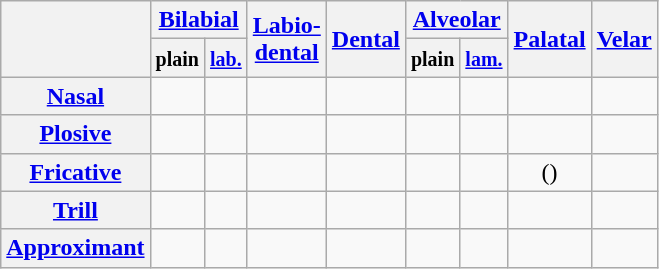<table class="wikitable" style="text-align:center">
<tr>
<th rowspan="2"></th>
<th colspan="2"><a href='#'>Bilabial</a></th>
<th rowspan="2"><a href='#'>Labio-<br>dental</a></th>
<th rowspan="2"><a href='#'>Dental</a></th>
<th colspan="2"><a href='#'>Alveolar</a></th>
<th rowspan="2"><a href='#'>Palatal</a></th>
<th rowspan="2"><a href='#'>Velar</a></th>
</tr>
<tr>
<th><small>plain</small></th>
<th><a href='#'><small>lab.</small></a></th>
<th><small>plain</small></th>
<th><a href='#'><small>lam.</small></a></th>
</tr>
<tr>
<th><a href='#'>Nasal</a></th>
<td></td>
<td></td>
<td></td>
<td></td>
<td></td>
<td></td>
<td></td>
<td></td>
</tr>
<tr>
<th><a href='#'>Plosive</a></th>
<td></td>
<td></td>
<td></td>
<td></td>
<td></td>
<td></td>
<td></td>
<td></td>
</tr>
<tr>
<th><a href='#'>Fricative</a></th>
<td></td>
<td></td>
<td></td>
<td></td>
<td></td>
<td></td>
<td>()</td>
<td></td>
</tr>
<tr>
<th><a href='#'>Trill</a></th>
<td></td>
<td></td>
<td></td>
<td></td>
<td></td>
<td></td>
<td></td>
<td></td>
</tr>
<tr>
<th><a href='#'>Approximant</a></th>
<td></td>
<td></td>
<td></td>
<td></td>
<td></td>
<td></td>
<td></td>
<td></td>
</tr>
</table>
